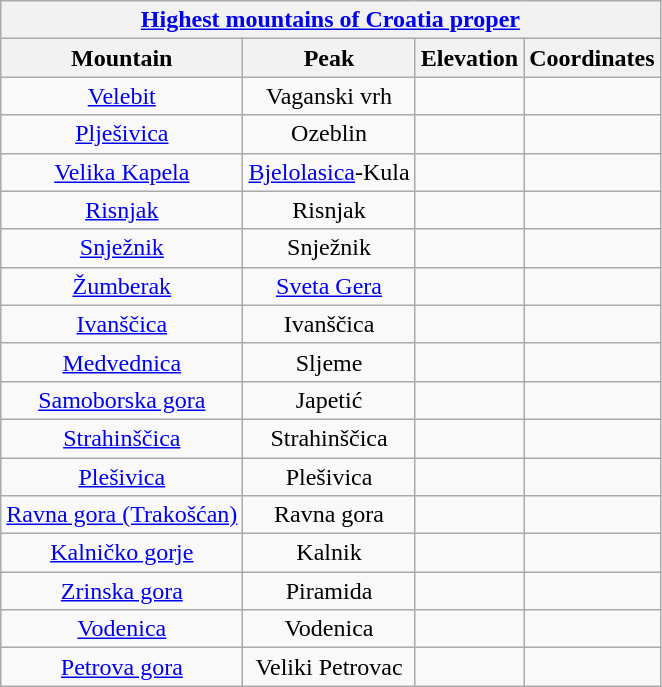<table class="wikitable">
<tr>
<th colspan=4><a href='#'>Highest mountains of Croatia proper</a></th>
</tr>
<tr>
<th>Mountain</th>
<th>Peak</th>
<th>Elevation</th>
<th>Coordinates</th>
</tr>
<tr align=center>
<td><a href='#'>Velebit</a></td>
<td>Vaganski vrh</td>
<td></td>
<td></td>
</tr>
<tr align=center>
<td><a href='#'>Plješivica</a></td>
<td>Ozeblin</td>
<td></td>
<td></td>
</tr>
<tr align=center>
<td><a href='#'>Velika Kapela</a></td>
<td><a href='#'>Bjelolasica</a>-Kula</td>
<td></td>
<td></td>
</tr>
<tr align=center>
<td><a href='#'>Risnjak</a></td>
<td>Risnjak</td>
<td></td>
<td></td>
</tr>
<tr align=center>
<td><a href='#'>Snježnik</a></td>
<td>Snježnik</td>
<td></td>
<td></td>
</tr>
<tr align=center>
<td><a href='#'>Žumberak</a></td>
<td><a href='#'>Sveta Gera</a></td>
<td></td>
<td></td>
</tr>
<tr align=center>
<td><a href='#'>Ivanščica</a></td>
<td>Ivanščica</td>
<td></td>
<td></td>
</tr>
<tr align=center>
<td><a href='#'>Medvednica</a></td>
<td>Sljeme</td>
<td></td>
<td></td>
</tr>
<tr align=center>
<td><a href='#'>Samoborska gora</a></td>
<td>Japetić</td>
<td></td>
<td></td>
</tr>
<tr align=center>
<td><a href='#'>Strahinščica</a></td>
<td>Strahinščica</td>
<td></td>
<td></td>
</tr>
<tr align=center>
<td><a href='#'>Plešivica</a></td>
<td>Plešivica</td>
<td></td>
<td></td>
</tr>
<tr align=center>
<td><a href='#'>Ravna gora (Trakošćan)</a></td>
<td>Ravna gora</td>
<td></td>
<td></td>
</tr>
<tr align=center>
<td><a href='#'>Kalničko gorje</a></td>
<td>Kalnik</td>
<td></td>
<td></td>
</tr>
<tr align=center>
<td><a href='#'>Zrinska gora</a></td>
<td>Piramida</td>
<td></td>
<td></td>
</tr>
<tr align=center>
<td><a href='#'>Vodenica</a></td>
<td>Vodenica</td>
<td></td>
<td></td>
</tr>
<tr align=center>
<td><a href='#'>Petrova gora</a></td>
<td>Veliki Petrovac</td>
<td></td>
<td></td>
</tr>
</table>
